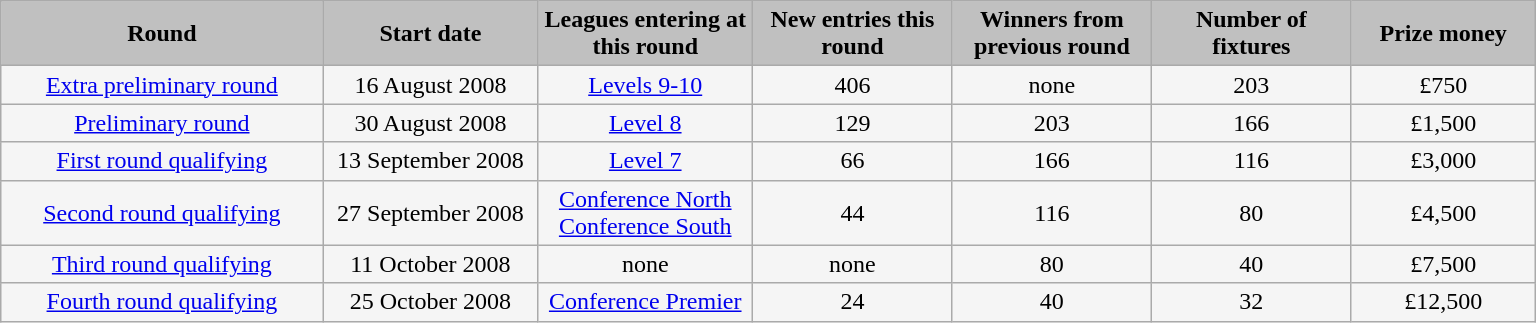<table class="wikitable" style="width: 1024px; background:WhiteSmoke; text-align:center">
<tr>
<th scope="col" style="width: 21.00%; background:silver;">Round</th>
<th scope="col" style="width: 14.00%; background:silver;">Start date</th>
<th scope="col" style="width: 14.00%; background:silver;">Leagues entering at this round</th>
<th scope="col" style="width: 13.00%; background:silver;">New entries this round</th>
<th scope="col" style="width: 13.00%; background:silver;">Winners from previous round</th>
<th scope="col" style="width: 13.00%; background:silver;">Number of fixtures</th>
<th scope="col" style="width: 12.00%; background:silver;">Prize money</th>
</tr>
<tr>
<td><a href='#'>Extra preliminary round</a></td>
<td>16 August 2008</td>
<td><a href='#'>Levels 9-10</a></td>
<td>406</td>
<td>none</td>
<td>203</td>
<td>£750</td>
</tr>
<tr>
<td><a href='#'>Preliminary round</a></td>
<td>30 August 2008</td>
<td><a href='#'>Level 8</a></td>
<td>129</td>
<td>203</td>
<td>166</td>
<td>£1,500</td>
</tr>
<tr>
<td><a href='#'>First round qualifying</a></td>
<td>13 September 2008</td>
<td><a href='#'>Level 7</a></td>
<td>66</td>
<td>166</td>
<td>116</td>
<td>£3,000</td>
</tr>
<tr>
<td><a href='#'>Second round qualifying</a></td>
<td>27 September 2008</td>
<td><a href='#'>Conference North<br>Conference South</a></td>
<td>44</td>
<td>116</td>
<td>80</td>
<td>£4,500</td>
</tr>
<tr>
<td><a href='#'>Third round qualifying</a></td>
<td>11 October 2008</td>
<td>none</td>
<td>none</td>
<td>80</td>
<td>40</td>
<td>£7,500</td>
</tr>
<tr>
<td><a href='#'>Fourth round qualifying</a></td>
<td>25 October 2008</td>
<td><a href='#'>Conference Premier</a></td>
<td>24</td>
<td>40</td>
<td>32</td>
<td>£12,500</td>
</tr>
</table>
